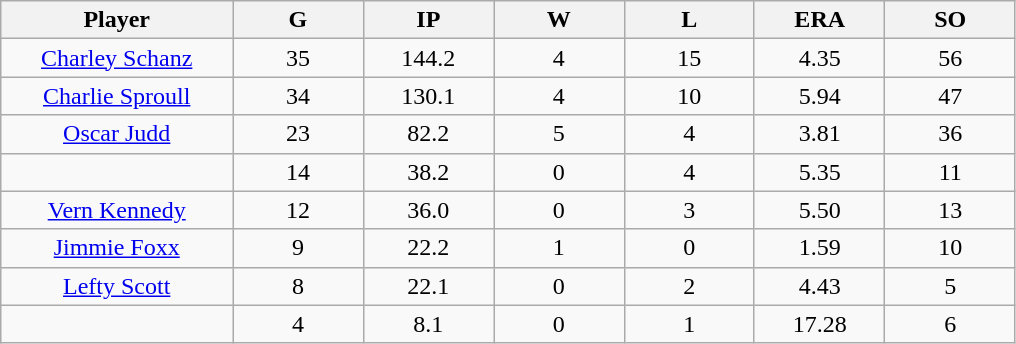<table class="wikitable sortable">
<tr>
<th bgcolor="#DDDDFF" width="16%">Player</th>
<th bgcolor="#DDDDFF" width="9%">G</th>
<th bgcolor="#DDDDFF" width="9%">IP</th>
<th bgcolor="#DDDDFF" width="9%">W</th>
<th bgcolor="#DDDDFF" width="9%">L</th>
<th bgcolor="#DDDDFF" width="9%">ERA</th>
<th bgcolor="#DDDDFF" width="9%">SO</th>
</tr>
<tr align="center">
<td><a href='#'>Charley Schanz</a></td>
<td>35</td>
<td>144.2</td>
<td>4</td>
<td>15</td>
<td>4.35</td>
<td>56</td>
</tr>
<tr align=center>
<td><a href='#'>Charlie Sproull</a></td>
<td>34</td>
<td>130.1</td>
<td>4</td>
<td>10</td>
<td>5.94</td>
<td>47</td>
</tr>
<tr align=center>
<td><a href='#'>Oscar Judd</a></td>
<td>23</td>
<td>82.2</td>
<td>5</td>
<td>4</td>
<td>3.81</td>
<td>36</td>
</tr>
<tr align=center>
<td></td>
<td>14</td>
<td>38.2</td>
<td>0</td>
<td>4</td>
<td>5.35</td>
<td>11</td>
</tr>
<tr align="center">
<td><a href='#'>Vern Kennedy</a></td>
<td>12</td>
<td>36.0</td>
<td>0</td>
<td>3</td>
<td>5.50</td>
<td>13</td>
</tr>
<tr align=center>
<td><a href='#'>Jimmie Foxx</a></td>
<td>9</td>
<td>22.2</td>
<td>1</td>
<td>0</td>
<td>1.59</td>
<td>10</td>
</tr>
<tr align=center>
<td><a href='#'>Lefty Scott</a></td>
<td>8</td>
<td>22.1</td>
<td>0</td>
<td>2</td>
<td>4.43</td>
<td>5</td>
</tr>
<tr align=center>
<td></td>
<td>4</td>
<td>8.1</td>
<td>0</td>
<td>1</td>
<td>17.28</td>
<td>6</td>
</tr>
</table>
